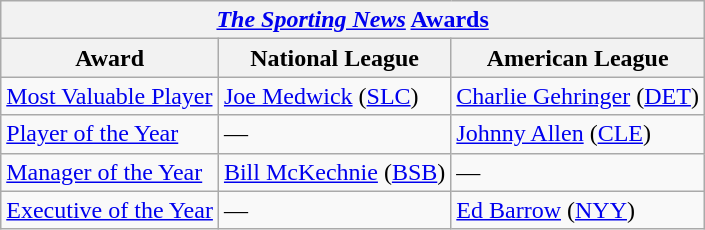<table class="wikitable">
<tr>
<th colspan="3"><em><a href='#'>The Sporting News</a></em> <a href='#'>Awards</a></th>
</tr>
<tr>
<th>Award</th>
<th>National League</th>
<th>American League</th>
</tr>
<tr>
<td><a href='#'>Most Valuable Player</a></td>
<td><a href='#'>Joe Medwick</a> (<a href='#'>SLC</a>)</td>
<td><a href='#'>Charlie Gehringer</a> (<a href='#'>DET</a>)</td>
</tr>
<tr>
<td><a href='#'>Player of the Year</a></td>
<td>—</td>
<td><a href='#'>Johnny Allen</a> (<a href='#'>CLE</a>)</td>
</tr>
<tr>
<td><a href='#'>Manager of the Year</a></td>
<td><a href='#'>Bill McKechnie</a> (<a href='#'>BSB</a>)</td>
<td>—</td>
</tr>
<tr>
<td><a href='#'>Executive of the Year</a></td>
<td>—</td>
<td><a href='#'>Ed Barrow</a> (<a href='#'>NYY</a>)</td>
</tr>
</table>
